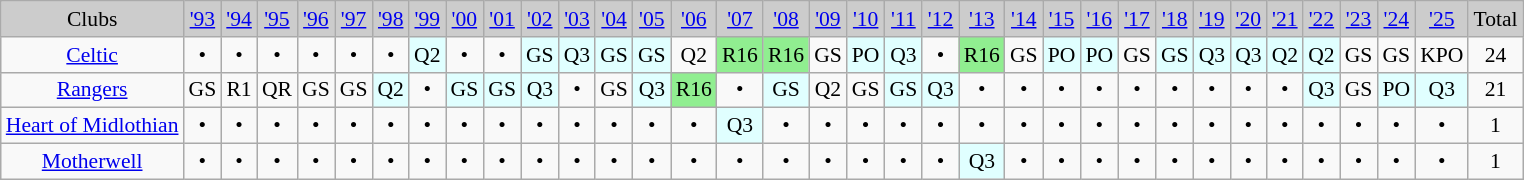<table class=wikitable style="text-align:center;font-size:90%">
<tr style="background:#ccc">
<td>Clubs</td>
<td><a href='#'>'93</a></td>
<td><a href='#'>'94</a></td>
<td><a href='#'>'95</a></td>
<td><a href='#'>'96</a></td>
<td><a href='#'>'97</a></td>
<td><a href='#'>'98</a></td>
<td><a href='#'>'99</a></td>
<td><a href='#'>'00</a></td>
<td><a href='#'>'01</a></td>
<td><a href='#'>'02</a></td>
<td><a href='#'>'03</a></td>
<td><a href='#'>'04</a></td>
<td><a href='#'>'05</a></td>
<td><a href='#'>'06</a></td>
<td><a href='#'>'07</a></td>
<td><a href='#'>'08</a></td>
<td><a href='#'>'09</a></td>
<td><a href='#'>'10</a></td>
<td><a href='#'>'11</a></td>
<td><a href='#'>'12</a></td>
<td><a href='#'>'13</a></td>
<td><a href='#'>'14</a></td>
<td><a href='#'>'15</a></td>
<td><a href='#'>'16</a></td>
<td><a href='#'>'17</a></td>
<td><a href='#'>'18</a></td>
<td><a href='#'>'19</a></td>
<td><a href='#'>'20</a></td>
<td><a href='#'>'21</a></td>
<td><a href='#'>'22</a></td>
<td><a href='#'>'23</a></td>
<td><a href='#'>'24</a></td>
<td><a href='#'>'25</a></td>
<td>Total</td>
</tr>
<tr>
<td><a href='#'>Celtic</a></td>
<td>•</td>
<td>•</td>
<td>•</td>
<td>•</td>
<td>•</td>
<td>•</td>
<td bgcolor=lightcyan>Q2</td>
<td>•</td>
<td>•</td>
<td bgcolor=lightcyan>GS</td>
<td bgcolor=lightcyan>Q3</td>
<td bgcolor=lightcyan>GS</td>
<td bgcolor=lightcyan>GS</td>
<td>Q2</td>
<td bgcolor=lightgreen>R16</td>
<td bgcolor=lightgreen>R16</td>
<td>GS</td>
<td bgcolor=lightcyan>PO</td>
<td bgcolor=lightcyan>Q3</td>
<td>•</td>
<td bgcolor=lightgreen>R16</td>
<td>GS</td>
<td bgcolor=lightcyan>PO</td>
<td bgcolor=lightcyan>PO</td>
<td>GS</td>
<td bgcolor=lightcyan>GS</td>
<td bgcolor=lightcyan>Q3</td>
<td bgcolor=lightcyan>Q3</td>
<td bgcolor=lightcyan>Q2</td>
<td bgcolor=lightcyan>Q2</td>
<td>GS</td>
<td>GS</td>
<td>KPO</td>
<td>24</td>
</tr>
<tr>
<td><a href='#'>Rangers</a></td>
<td>GS</td>
<td>R1</td>
<td>QR</td>
<td>GS</td>
<td>GS</td>
<td bgcolor=lightcyan>Q2</td>
<td>•</td>
<td bgcolor=lightcyan>GS</td>
<td bgcolor=lightcyan>GS</td>
<td bgcolor=lightcyan>Q3</td>
<td>•</td>
<td>GS</td>
<td bgcolor=lightcyan>Q3</td>
<td bgcolor=lightgreen>R16</td>
<td>•</td>
<td bgcolor=lightcyan>GS</td>
<td>Q2</td>
<td>GS</td>
<td bgcolor=lightcyan>GS</td>
<td bgcolor=lightcyan>Q3</td>
<td>•</td>
<td>•</td>
<td>•</td>
<td>•</td>
<td>•</td>
<td>•</td>
<td>•</td>
<td>•</td>
<td>•</td>
<td bgcolor=lightcyan>Q3</td>
<td>GS</td>
<td bgcolor=lightcyan>PO</td>
<td bgcolor=lightcyan>Q3</td>
<td>21</td>
</tr>
<tr>
<td><a href='#'>Heart of Midlothian</a></td>
<td>•</td>
<td>•</td>
<td>•</td>
<td>•</td>
<td>•</td>
<td>•</td>
<td>•</td>
<td>•</td>
<td>•</td>
<td>•</td>
<td>•</td>
<td>•</td>
<td>•</td>
<td>•</td>
<td bgcolor=lightcyan>Q3</td>
<td>•</td>
<td>•</td>
<td>•</td>
<td>•</td>
<td>•</td>
<td>•</td>
<td>•</td>
<td>•</td>
<td>•</td>
<td>•</td>
<td>•</td>
<td>•</td>
<td>•</td>
<td>•</td>
<td>•</td>
<td>•</td>
<td>•</td>
<td>•</td>
<td>1</td>
</tr>
<tr>
<td><a href='#'>Motherwell</a></td>
<td>•</td>
<td>•</td>
<td>•</td>
<td>•</td>
<td>•</td>
<td>•</td>
<td>•</td>
<td>•</td>
<td>•</td>
<td>•</td>
<td>•</td>
<td>•</td>
<td>•</td>
<td>•</td>
<td>•</td>
<td>•</td>
<td>•</td>
<td>•</td>
<td>•</td>
<td>•</td>
<td bgcolor=lightcyan>Q3</td>
<td>•</td>
<td>•</td>
<td>•</td>
<td>•</td>
<td>•</td>
<td>•</td>
<td>•</td>
<td>•</td>
<td>•</td>
<td>•</td>
<td>•</td>
<td>•</td>
<td>1</td>
</tr>
</table>
